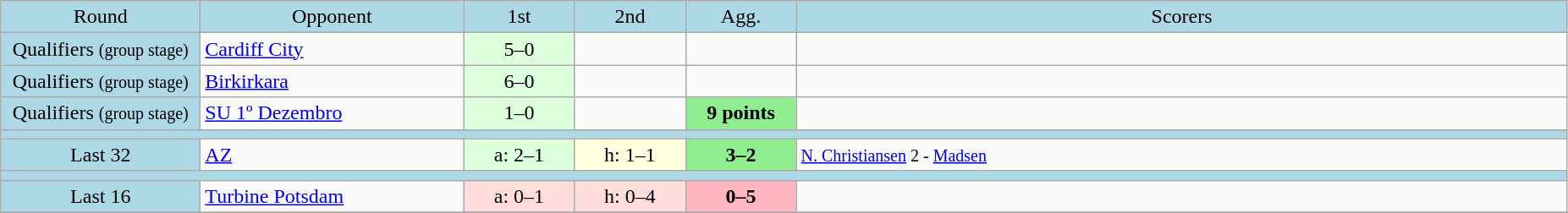<table class="wikitable" style="text-align:center">
<tr bgcolor=lightblue>
<td width=150px>Round</td>
<td width=200px>Opponent</td>
<td width=80px>1st</td>
<td width=80px>2nd</td>
<td width=80px>Agg.</td>
<td width=600px>Scorers</td>
</tr>
<tr>
<td bgcolor=lightblue>Qualifiers <small>(group stage)</small></td>
<td align=left> <a href='#'>Cardiff City</a></td>
<td bgcolor="#ddffdd">5–0</td>
<td></td>
<td></td>
<td align=left></td>
</tr>
<tr>
<td bgcolor=lightblue>Qualifiers <small>(group stage)</small></td>
<td align=left> <a href='#'>Birkirkara</a></td>
<td bgcolor="#ddffdd">6–0</td>
<td></td>
<td></td>
<td align=left></td>
</tr>
<tr>
<td bgcolor=lightblue>Qualifiers <small>(group stage)</small></td>
<td align=left> <a href='#'>SU 1º Dezembro</a></td>
<td bgcolor="#ddffdd">1–0</td>
<td></td>
<td bgcolor=lightgreen><strong>9 points</strong></td>
<td align=left></td>
</tr>
<tr bgcolor=lightblue>
<td colspan=6></td>
</tr>
<tr>
<td bgcolor=lightblue>Last 32</td>
<td align=left> <a href='#'>AZ</a></td>
<td bgcolor="#ddffdd">a: 2–1</td>
<td bgcolor="#ffffdd">h: 1–1</td>
<td bgcolor=lightgreen><strong>3–2</strong></td>
<td align=left><small><a href='#'>N. Christiansen</a> 2 - <a href='#'>Madsen</a></small></td>
</tr>
<tr bgcolor=lightblue>
<td colspan=6></td>
</tr>
<tr>
<td bgcolor=lightblue>Last 16</td>
<td align=left> <a href='#'>Turbine Potsdam</a></td>
<td bgcolor="#ffdddd">a: 0–1</td>
<td bgcolor="#ffdddd">h: 0–4</td>
<td bgcolor=lightpink><strong>0–5</strong></td>
<td align=left></td>
</tr>
<tr>
</tr>
</table>
